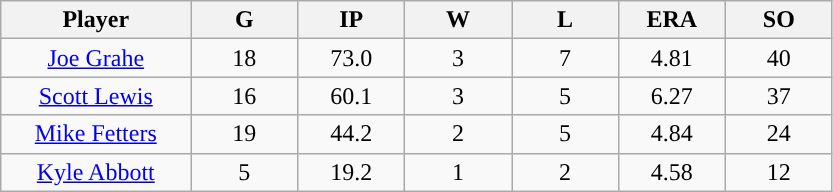<table class="wikitable sortable">
<tr>
<th bgcolor="#DDDDFF" width="16%">Player</th>
<th bgcolor="#DDDDFF" width="9%">G</th>
<th bgcolor="#DDDDFF" width="9%">IP</th>
<th bgcolor="#DDDDFF" width="9%">W</th>
<th bgcolor="#DDDDFF" width="9%">L</th>
<th bgcolor="#DDDDFF" width="9%">ERA</th>
<th bgcolor="#DDDDFF" width="9%'">SO</th>
</tr>
<tr align="center">
<td><a href='#'>Joe Grahe</a></td>
<td>18</td>
<td>73.0</td>
<td>3</td>
<td>7</td>
<td>4.81</td>
<td>40</td>
</tr>
<tr align="center">
<td><a href='#'>Scott Lewis</a></td>
<td>16</td>
<td>60.1</td>
<td>3</td>
<td>5</td>
<td>6.27</td>
<td>37</td>
</tr>
<tr align="center">
<td><a href='#'>Mike Fetters</a></td>
<td>19</td>
<td>44.2</td>
<td>2</td>
<td>5</td>
<td>4.84</td>
<td>24</td>
</tr>
<tr align="center">
<td><a href='#'>Kyle Abbott</a></td>
<td>5</td>
<td>19.2</td>
<td>1</td>
<td>2</td>
<td>4.58</td>
<td>12</td>
</tr>
</table>
